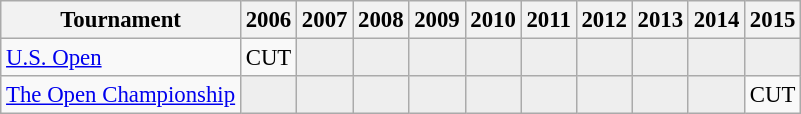<table class="wikitable" style="font-size:95%;text-align:center;">
<tr>
<th>Tournament</th>
<th>2006</th>
<th>2007</th>
<th>2008</th>
<th>2009</th>
<th>2010</th>
<th>2011</th>
<th>2012</th>
<th>2013</th>
<th>2014</th>
<th>2015</th>
</tr>
<tr>
<td align=left><a href='#'>U.S. Open</a></td>
<td>CUT</td>
<td style="background:#eeeeee;"></td>
<td style="background:#eeeeee;"></td>
<td style="background:#eeeeee;"></td>
<td style="background:#eeeeee;"></td>
<td style="background:#eeeeee;"></td>
<td style="background:#eeeeee;"></td>
<td style="background:#eeeeee;"></td>
<td style="background:#eeeeee;"></td>
<td style="background:#eeeeee;"></td>
</tr>
<tr>
<td align=left><a href='#'>The Open Championship</a></td>
<td style="background:#eeeeee;"></td>
<td style="background:#eeeeee;"></td>
<td style="background:#eeeeee;"></td>
<td style="background:#eeeeee;"></td>
<td style="background:#eeeeee;"></td>
<td style="background:#eeeeee;"></td>
<td style="background:#eeeeee;"></td>
<td style="background:#eeeeee;"></td>
<td style="background:#eeeeee;"></td>
<td>CUT</td>
</tr>
</table>
